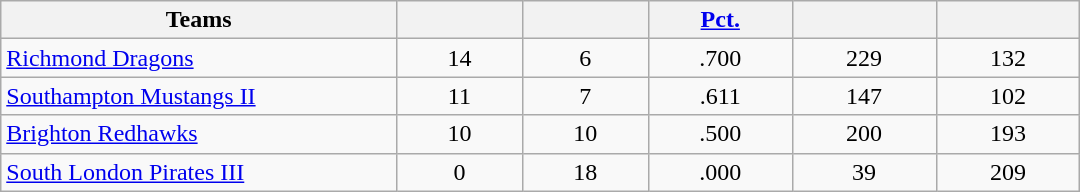<table class="wikitable sortable" width="57%" style="text-align:center;">
<tr>
<th width="22%">Teams</th>
<th width="7%"></th>
<th width="7%"></th>
<th width="8%"><a href='#'>Pct.</a></th>
<th width="8%"></th>
<th width="8%"></th>
</tr>
<tr>
<td align=left><a href='#'>Richmond Dragons</a></td>
<td>14</td>
<td>6</td>
<td>.700</td>
<td>229</td>
<td>132</td>
</tr>
<tr>
<td align=left><a href='#'>Southampton Mustangs II</a></td>
<td>11</td>
<td>7</td>
<td>.611</td>
<td>147</td>
<td>102</td>
</tr>
<tr>
<td align=left><a href='#'>Brighton Redhawks</a></td>
<td>10</td>
<td>10</td>
<td>.500</td>
<td>200</td>
<td>193</td>
</tr>
<tr>
<td align=left><a href='#'>South London Pirates III</a></td>
<td>0</td>
<td>18</td>
<td>.000</td>
<td>39</td>
<td>209</td>
</tr>
</table>
